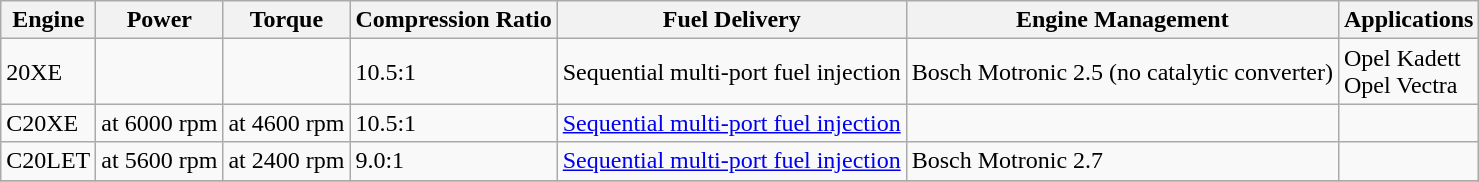<table class="wikitable">
<tr>
<th>Engine</th>
<th>Power</th>
<th>Torque</th>
<th>Compression Ratio</th>
<th>Fuel Delivery</th>
<th>Engine Management</th>
<th>Applications</th>
</tr>
<tr>
<td>20XE</td>
<td></td>
<td></td>
<td>10.5:1</td>
<td>Sequential multi-port fuel injection</td>
<td>Bosch Motronic 2.5 (no catalytic converter)</td>
<td>Opel Kadett<br>Opel Vectra</td>
</tr>
<tr>
<td>C20XE</td>
<td> at 6000 rpm</td>
<td> at 4600 rpm</td>
<td>10.5:1</td>
<td><a href='#'>Sequential multi-port fuel injection</a></td>
<td></td>
<td></td>
</tr>
<tr>
<td>C20LET</td>
<td> at 5600 rpm</td>
<td> at 2400 rpm</td>
<td>9.0:1</td>
<td><a href='#'>Sequential multi-port fuel injection</a></td>
<td>Bosch Motronic 2.7</td>
<td></td>
</tr>
<tr>
</tr>
</table>
